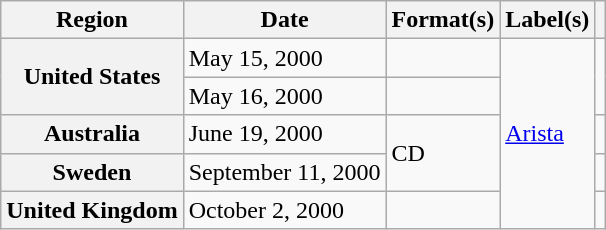<table class="wikitable plainrowheaders">
<tr>
<th scope="col">Region</th>
<th scope="col">Date</th>
<th scope="col">Format(s)</th>
<th scope="col">Label(s)</th>
<th scope="col"></th>
</tr>
<tr>
<th scope="row" rowspan="2">United States</th>
<td>May 15, 2000</td>
<td></td>
<td rowspan="5"><a href='#'>Arista</a></td>
<td rowspan="2"></td>
</tr>
<tr>
<td>May 16, 2000</td>
<td></td>
</tr>
<tr>
<th scope="row">Australia</th>
<td>June 19, 2000</td>
<td rowspan="2">CD</td>
<td></td>
</tr>
<tr>
<th scope="row">Sweden</th>
<td>September 11, 2000</td>
<td></td>
</tr>
<tr>
<th scope="row">United Kingdom</th>
<td>October 2, 2000</td>
<td></td>
<td></td>
</tr>
</table>
